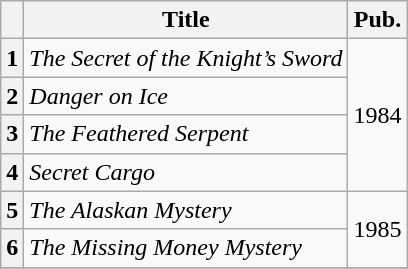<table class="wikitable">
<tr>
<th></th>
<th>Title</th>
<th>Pub.</th>
</tr>
<tr>
<th>1</th>
<td><em>The Secret of the Knight’s Sword</em></td>
<td rowspan="4">1984</td>
</tr>
<tr>
<th>2</th>
<td><em>Danger on Ice</em></td>
</tr>
<tr>
<th>3</th>
<td><em>The Feathered Serpent</em></td>
</tr>
<tr>
<th>4</th>
<td><em>Secret Cargo</em></td>
</tr>
<tr>
<th>5</th>
<td><em>The Alaskan Mystery</em></td>
<td rowspan="2">1985</td>
</tr>
<tr>
<th>6</th>
<td><em>The Missing Money Mystery</em></td>
</tr>
<tr>
</tr>
</table>
